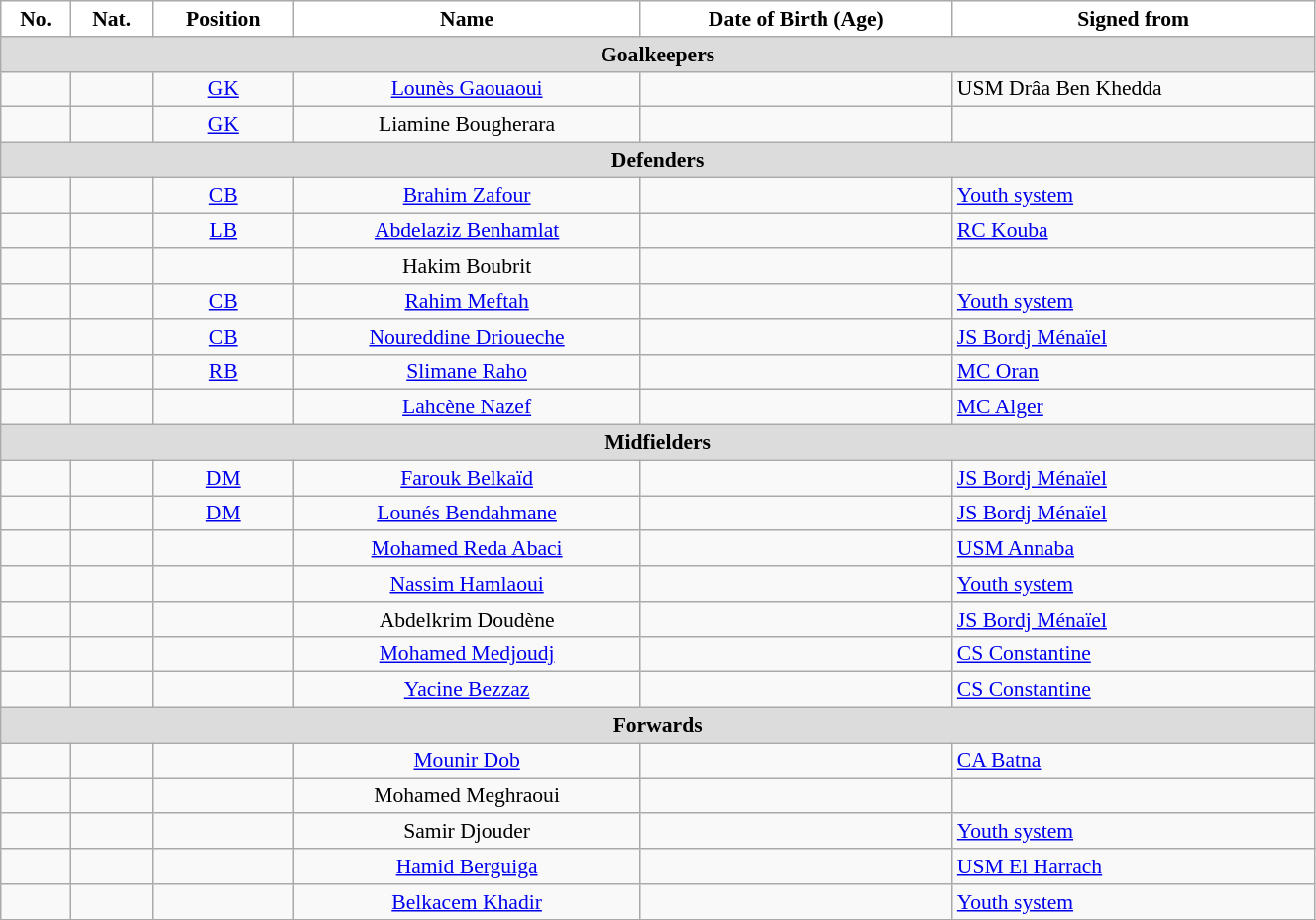<table class="wikitable" style="text-align:center; font-size:90%; width:70%">
<tr>
<th style="background:white; color:black; text-align:center;">No.</th>
<th style="background:white; color:black; text-align:center;">Nat.</th>
<th style="background:white; color:black; text-align:center;">Position</th>
<th style="background:white; color:black; text-align:center;">Name</th>
<th style="background:white; color:black; text-align:center;">Date of Birth (Age)</th>
<th style="background:white; color:black; text-align:center;">Signed from</th>
</tr>
<tr>
<th colspan=10 style="background:#DCDCDC; text-align:center;">Goalkeepers</th>
</tr>
<tr>
<td></td>
<td></td>
<td><a href='#'>GK</a></td>
<td><a href='#'>Lounès Gaouaoui</a></td>
<td></td>
<td style="text-align:left"> USM Drâa Ben Khedda</td>
</tr>
<tr>
<td></td>
<td></td>
<td><a href='#'>GK</a></td>
<td>Liamine Bougherara</td>
<td></td>
<td style="text-align:left"></td>
</tr>
<tr>
<th colspan=10 style="background:#DCDCDC; text-align:center;">Defenders</th>
</tr>
<tr>
<td></td>
<td></td>
<td><a href='#'>CB</a></td>
<td><a href='#'>Brahim Zafour</a></td>
<td></td>
<td style="text-align:left"> <a href='#'>Youth system</a></td>
</tr>
<tr>
<td></td>
<td></td>
<td><a href='#'>LB</a></td>
<td><a href='#'>Abdelaziz Benhamlat</a></td>
<td></td>
<td style="text-align:left"> <a href='#'>RC Kouba</a></td>
</tr>
<tr>
<td></td>
<td></td>
<td></td>
<td>Hakim Boubrit</td>
<td></td>
<td style="text-align:left"></td>
</tr>
<tr>
<td></td>
<td></td>
<td><a href='#'>CB</a></td>
<td><a href='#'>Rahim Meftah</a></td>
<td></td>
<td style="text-align:left"> <a href='#'>Youth system</a></td>
</tr>
<tr>
<td></td>
<td></td>
<td><a href='#'>CB</a></td>
<td><a href='#'>Noureddine Drioueche</a></td>
<td></td>
<td style="text-align:left"> <a href='#'>JS Bordj Ménaïel</a></td>
</tr>
<tr>
<td></td>
<td></td>
<td><a href='#'>RB</a></td>
<td><a href='#'>Slimane Raho</a></td>
<td></td>
<td style="text-align:left"> <a href='#'>MC Oran</a></td>
</tr>
<tr>
<td></td>
<td></td>
<td></td>
<td><a href='#'>Lahcène Nazef</a></td>
<td></td>
<td style="text-align:left"> <a href='#'>MC Alger</a></td>
</tr>
<tr>
<th colspan=10 style="background:#DCDCDC; text-align:center;">Midfielders</th>
</tr>
<tr>
<td></td>
<td></td>
<td><a href='#'>DM</a></td>
<td><a href='#'>Farouk Belkaïd</a></td>
<td></td>
<td style="text-align:left"> <a href='#'>JS Bordj Ménaïel</a></td>
</tr>
<tr>
<td></td>
<td></td>
<td><a href='#'>DM</a></td>
<td><a href='#'>Lounés Bendahmane</a></td>
<td></td>
<td style="text-align:left"> <a href='#'>JS Bordj Ménaïel</a></td>
</tr>
<tr>
<td></td>
<td></td>
<td></td>
<td><a href='#'>Mohamed Reda Abaci</a></td>
<td></td>
<td style="text-align:left"> <a href='#'>USM Annaba</a></td>
</tr>
<tr>
<td></td>
<td></td>
<td></td>
<td><a href='#'>Nassim Hamlaoui</a></td>
<td></td>
<td style="text-align:left"> <a href='#'>Youth system</a></td>
</tr>
<tr>
<td></td>
<td></td>
<td></td>
<td>Abdelkrim Doudène</td>
<td></td>
<td style="text-align:left"> <a href='#'>JS Bordj Ménaïel</a></td>
</tr>
<tr>
<td></td>
<td></td>
<td></td>
<td><a href='#'>Mohamed Medjoudj</a></td>
<td></td>
<td style="text-align:left"> <a href='#'>CS Constantine</a></td>
</tr>
<tr>
<td></td>
<td></td>
<td></td>
<td><a href='#'>Yacine Bezzaz</a></td>
<td></td>
<td style="text-align:left"> <a href='#'>CS Constantine</a></td>
</tr>
<tr>
<th colspan=10 style="background:#DCDCDC; text-align:center;">Forwards</th>
</tr>
<tr>
<td></td>
<td></td>
<td></td>
<td><a href='#'>Mounir Dob</a></td>
<td></td>
<td style="text-align:left"> <a href='#'>CA Batna</a></td>
</tr>
<tr>
<td></td>
<td></td>
<td></td>
<td>Mohamed Meghraoui</td>
<td></td>
<td style="text-align:left"></td>
</tr>
<tr>
<td></td>
<td></td>
<td></td>
<td>Samir Djouder</td>
<td></td>
<td style="text-align:left"> <a href='#'>Youth system</a></td>
</tr>
<tr>
<td></td>
<td></td>
<td></td>
<td><a href='#'>Hamid Berguiga</a></td>
<td></td>
<td style="text-align:left"> <a href='#'>USM El Harrach</a></td>
</tr>
<tr>
<td></td>
<td></td>
<td></td>
<td><a href='#'>Belkacem Khadir</a></td>
<td></td>
<td style="text-align:left"> <a href='#'>Youth system</a></td>
</tr>
<tr>
</tr>
</table>
